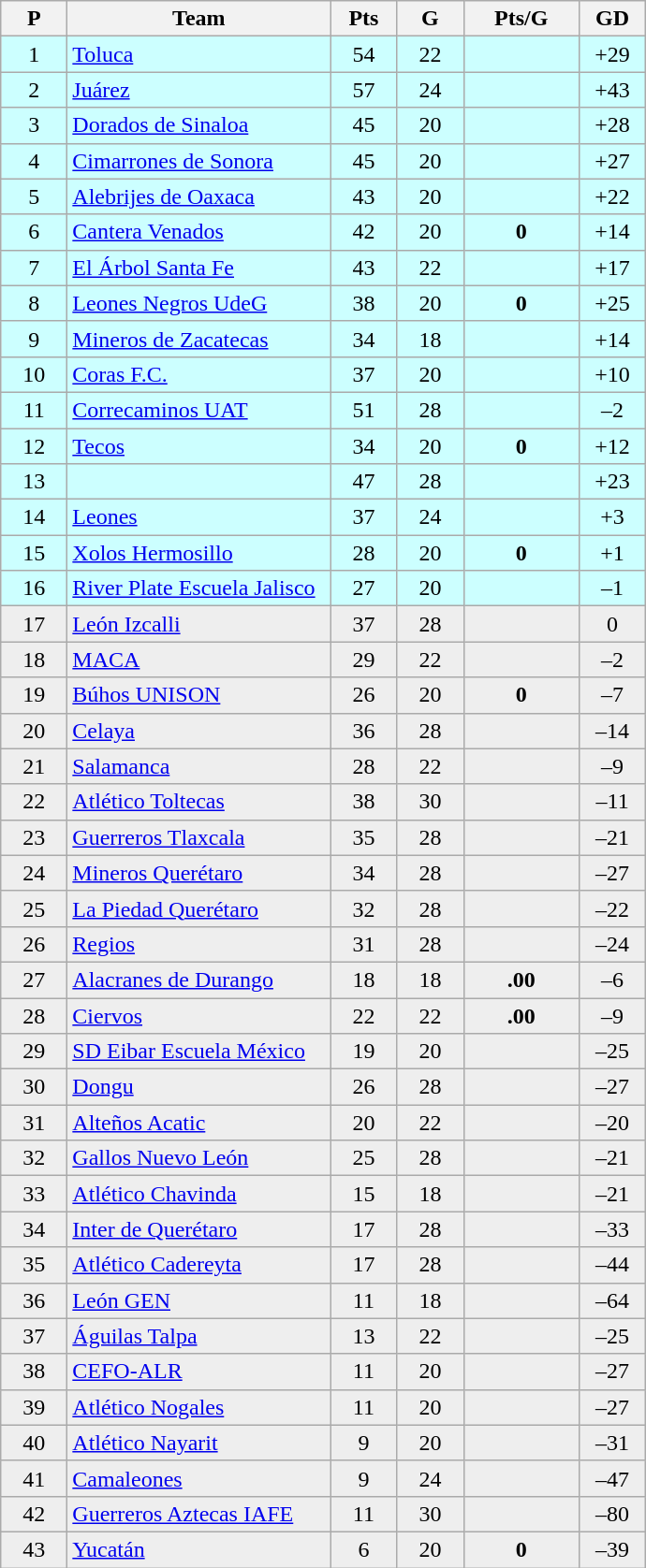<table class="wikitable" style="text-align: center;">
<tr>
<th width=40>P</th>
<th width=180>Team</th>
<th width=40>Pts</th>
<th width=40>G</th>
<th width=75>Pts/G</th>
<th width=40>GD</th>
</tr>
<tr bgcolor=#CCFFFF>
<td>1</td>
<td align=left><a href='#'>Toluca</a></td>
<td>54</td>
<td>22</td>
<td><strong></strong></td>
<td>+29</td>
</tr>
<tr bgcolor=#CCFFFF>
<td>2</td>
<td align=left><a href='#'>Juárez</a></td>
<td>57</td>
<td>24</td>
<td><strong></strong></td>
<td>+43</td>
</tr>
<tr bgcolor=#CCFFFF>
<td>3</td>
<td align=left><a href='#'>Dorados de Sinaloa</a></td>
<td>45</td>
<td>20</td>
<td><strong></strong></td>
<td>+28</td>
</tr>
<tr bgcolor=#CCFFFF>
<td>4</td>
<td align=left><a href='#'>Cimarrones de Sonora</a></td>
<td>45</td>
<td>20</td>
<td><strong></strong></td>
<td>+27</td>
</tr>
<tr bgcolor=#CCFFFF>
<td>5</td>
<td align=left><a href='#'>Alebrijes de Oaxaca</a></td>
<td>43</td>
<td>20</td>
<td><strong></strong></td>
<td>+22</td>
</tr>
<tr bgcolor=#CCFFFF>
<td>6</td>
<td align=left><a href='#'>Cantera Venados</a></td>
<td>42</td>
<td>20</td>
<td><strong>0</strong></td>
<td>+14</td>
</tr>
<tr bgcolor=#CCFFFF>
<td>7</td>
<td align=left><a href='#'>El Árbol Santa Fe</a></td>
<td>43</td>
<td>22</td>
<td><strong></strong></td>
<td>+17</td>
</tr>
<tr bgcolor=#CCFFFF>
<td>8</td>
<td align=left><a href='#'>Leones Negros UdeG</a></td>
<td>38</td>
<td>20</td>
<td><strong>0</strong></td>
<td>+25</td>
</tr>
<tr bgcolor=#CCFFFF>
<td>9</td>
<td align=left><a href='#'>Mineros de Zacatecas</a></td>
<td>34</td>
<td>18</td>
<td><strong></strong></td>
<td>+14</td>
</tr>
<tr bgcolor=#CCFFFF>
<td>10</td>
<td align=left><a href='#'>Coras F.C.</a></td>
<td>37</td>
<td>20</td>
<td><strong></strong></td>
<td>+10</td>
</tr>
<tr bgcolor=#CCFFFF>
<td>11</td>
<td align=left><a href='#'>Correcaminos UAT</a></td>
<td>51</td>
<td>28</td>
<td><strong></strong></td>
<td>–2</td>
</tr>
<tr bgcolor=#CCFFFF>
<td>12</td>
<td align=left><a href='#'>Tecos</a></td>
<td>34</td>
<td>20</td>
<td><strong>0</strong></td>
<td>+12</td>
</tr>
<tr bgcolor=#CCFFFF>
<td>13</td>
<td align=left></td>
<td>47</td>
<td>28</td>
<td><strong></strong></td>
<td>+23</td>
</tr>
<tr bgcolor=#CCFFFF>
<td>14</td>
<td align=left><a href='#'>Leones</a></td>
<td>37</td>
<td>24</td>
<td><strong></strong></td>
<td>+3</td>
</tr>
<tr bgcolor=#CCFFFF>
<td>15</td>
<td align=left><a href='#'>Xolos Hermosillo</a></td>
<td>28</td>
<td>20</td>
<td><strong>0</strong></td>
<td>+1</td>
</tr>
<tr bgcolor=#CCFFFF>
<td>16</td>
<td align=left><a href='#'>River Plate Escuela Jalisco</a></td>
<td>27</td>
<td>20</td>
<td><strong></strong></td>
<td>–1</td>
</tr>
<tr bgcolor=#EEEEEE>
<td>17</td>
<td align=left><a href='#'>León Izcalli</a></td>
<td>37</td>
<td>28</td>
<td><strong></strong></td>
<td>0</td>
</tr>
<tr bgcolor=#EEEEEE>
<td>18</td>
<td align=left><a href='#'>MACA</a></td>
<td>29</td>
<td>22</td>
<td><strong></strong></td>
<td>–2</td>
</tr>
<tr bgcolor=#EEEEEE>
<td>19</td>
<td align=left><a href='#'>Búhos UNISON</a></td>
<td>26</td>
<td>20</td>
<td><strong>0</strong></td>
<td>–7</td>
</tr>
<tr bgcolor=#EEEEEE>
<td>20</td>
<td align=left><a href='#'>Celaya</a></td>
<td>36</td>
<td>28</td>
<td><strong></strong></td>
<td>–14</td>
</tr>
<tr bgcolor=#EEEEEE>
<td>21</td>
<td align=left><a href='#'>Salamanca</a></td>
<td>28</td>
<td>22</td>
<td><strong></strong></td>
<td>–9</td>
</tr>
<tr bgcolor=#EEEEEE>
<td>22</td>
<td align=left><a href='#'>Atlético Toltecas</a></td>
<td>38</td>
<td>30</td>
<td><strong></strong></td>
<td>–11</td>
</tr>
<tr bgcolor=#EEEEEE>
<td>23</td>
<td align=left><a href='#'>Guerreros Tlaxcala</a></td>
<td>35</td>
<td>28</td>
<td><strong></strong></td>
<td>–21</td>
</tr>
<tr bgcolor=#EEEEEE>
<td>24</td>
<td align=left><a href='#'>Mineros Querétaro</a></td>
<td>34</td>
<td>28</td>
<td><strong></strong></td>
<td>–27</td>
</tr>
<tr bgcolor=#EEEEEE>
<td>25</td>
<td align=left><a href='#'>La Piedad Querétaro</a></td>
<td>32</td>
<td>28</td>
<td><strong></strong></td>
<td>–22</td>
</tr>
<tr bgcolor=#EEEEEE>
<td>26</td>
<td align=left><a href='#'>Regios</a></td>
<td>31</td>
<td>28</td>
<td><strong></strong></td>
<td>–24</td>
</tr>
<tr bgcolor=#EEEEEE>
<td>27</td>
<td align=left><a href='#'>Alacranes de Durango</a></td>
<td>18</td>
<td>18</td>
<td><strong>.00</strong></td>
<td>–6</td>
</tr>
<tr bgcolor=#EEEEEE>
<td>28</td>
<td align=left><a href='#'>Ciervos</a></td>
<td>22</td>
<td>22</td>
<td><strong>.00</strong></td>
<td>–9</td>
</tr>
<tr bgcolor=#EEEEEE>
<td>29</td>
<td align=left><a href='#'>SD Eibar Escuela México</a></td>
<td>19</td>
<td>20</td>
<td><strong></strong></td>
<td>–25</td>
</tr>
<tr bgcolor=#EEEEEE>
<td>30</td>
<td align=left><a href='#'>Dongu</a></td>
<td>26</td>
<td>28</td>
<td><strong></strong></td>
<td>–27</td>
</tr>
<tr bgcolor=#EEEEEE>
<td>31</td>
<td align=left><a href='#'>Alteños Acatic</a></td>
<td>20</td>
<td>22</td>
<td><strong></strong></td>
<td>–20</td>
</tr>
<tr bgcolor=#EEEEEE>
<td>32</td>
<td align=left><a href='#'>Gallos Nuevo León</a></td>
<td>25</td>
<td>28</td>
<td><strong></strong></td>
<td>–21</td>
</tr>
<tr bgcolor=#EEEEEE>
<td>33</td>
<td align=left><a href='#'>Atlético Chavinda</a></td>
<td>15</td>
<td>18</td>
<td><strong></strong></td>
<td>–21</td>
</tr>
<tr bgcolor=#EEEEEE>
<td>34</td>
<td align=left><a href='#'>Inter de Querétaro</a></td>
<td>17</td>
<td>28</td>
<td><strong></strong></td>
<td>–33</td>
</tr>
<tr bgcolor=#EEEEEE>
<td>35</td>
<td align=left><a href='#'>Atlético Cadereyta</a></td>
<td>17</td>
<td>28</td>
<td><strong></strong></td>
<td>–44</td>
</tr>
<tr bgcolor=#EEEEEE>
<td>36</td>
<td align=left><a href='#'>León GEN</a></td>
<td>11</td>
<td>18</td>
<td><strong></strong></td>
<td>–64</td>
</tr>
<tr bgcolor=#EEEEEE>
<td>37</td>
<td align=left><a href='#'>Águilas Talpa</a></td>
<td>13</td>
<td>22</td>
<td><strong></strong></td>
<td>–25</td>
</tr>
<tr bgcolor=#EEEEEE>
<td>38</td>
<td align=left><a href='#'>CEFO-ALR</a></td>
<td>11</td>
<td>20</td>
<td><strong></strong></td>
<td>–27</td>
</tr>
<tr bgcolor=#EEEEEE>
<td>39</td>
<td align=left><a href='#'>Atlético Nogales</a></td>
<td>11</td>
<td>20</td>
<td><strong></strong></td>
<td>–27</td>
</tr>
<tr bgcolor=#EEEEEE>
<td>40</td>
<td align=left><a href='#'>Atlético Nayarit</a></td>
<td>9</td>
<td>20</td>
<td><strong></strong></td>
<td>–31</td>
</tr>
<tr bgcolor=#EEEEEE>
<td>41</td>
<td align=left><a href='#'>Camaleones</a></td>
<td>9</td>
<td>24</td>
<td><strong></strong></td>
<td>–47</td>
</tr>
<tr bgcolor=#EEEEEE>
<td>42</td>
<td align=left><a href='#'>Guerreros Aztecas IAFE</a></td>
<td>11</td>
<td>30</td>
<td><strong></strong></td>
<td>–80</td>
</tr>
<tr bgcolor=#EEEEEE>
<td>43</td>
<td align=left><a href='#'>Yucatán</a></td>
<td>6</td>
<td>20</td>
<td><strong>0</strong></td>
<td>–39</td>
</tr>
</table>
